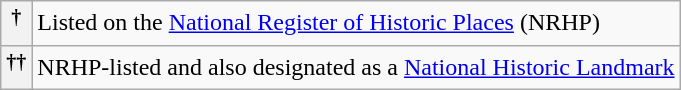<table class="wikitable">
<tr>
<th><sup>†</sup></th>
<td>Listed on the <a href='#'>National Register of Historic Places</a> (NRHP)</td>
</tr>
<tr>
<th><sup>††</sup></th>
<td>NRHP-listed and also designated as a <a href='#'>National Historic Landmark</a></td>
</tr>
</table>
